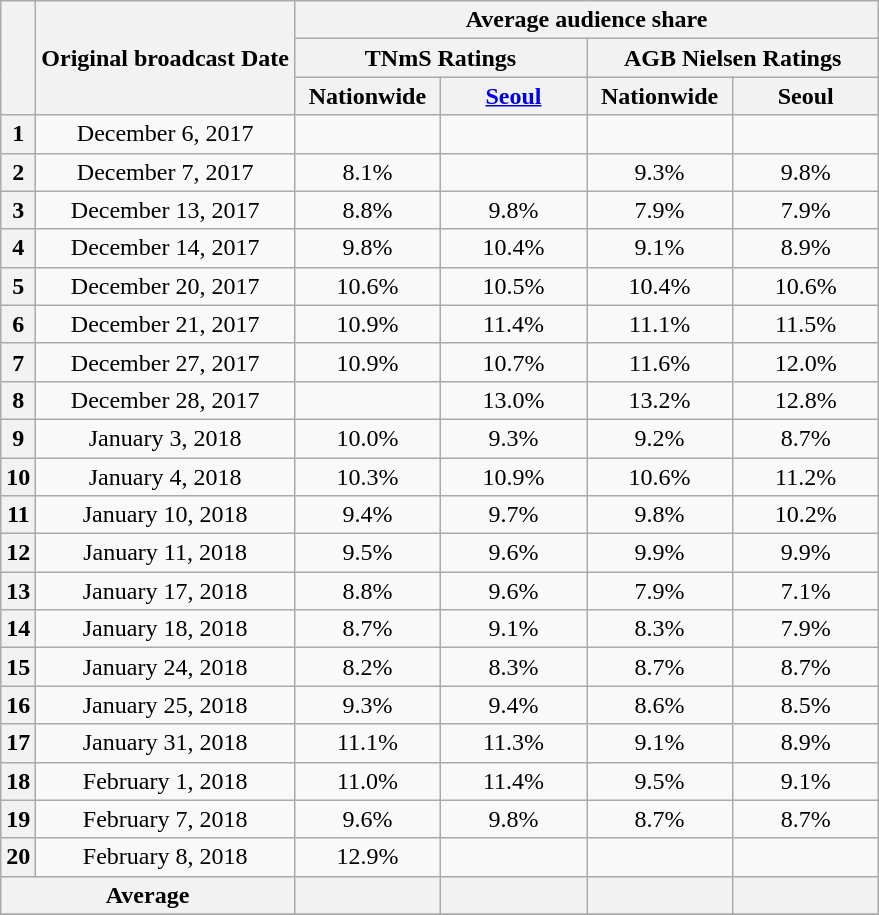<table class="wikitable" style="text-align:center;">
<tr>
<th rowspan="3"></th>
<th rowspan="3">Original broadcast Date</th>
<th colspan="4">Average audience share</th>
</tr>
<tr>
<th colspan="2">TNmS Ratings</th>
<th colspan="2">AGB Nielsen Ratings</th>
</tr>
<tr>
<th width="90">Nationwide</th>
<th width="90"><a href='#'>Seoul</a></th>
<th width="90">Nationwide</th>
<th width="90">Seoul</th>
</tr>
<tr>
<th>1</th>
<td>December 6, 2017</td>
<td> </td>
<td> </td>
<td> </td>
<td> </td>
</tr>
<tr>
<th>2</th>
<td>December 7, 2017</td>
<td>8.1% </td>
<td> </td>
<td>9.3% </td>
<td>9.8% </td>
</tr>
<tr>
<th>3</th>
<td>December 13, 2017</td>
<td>8.8% </td>
<td>9.8% </td>
<td>7.9% </td>
<td>7.9% </td>
</tr>
<tr>
<th>4</th>
<td>December 14, 2017</td>
<td>9.8% </td>
<td>10.4% </td>
<td>9.1% </td>
<td>8.9% </td>
</tr>
<tr>
<th>5</th>
<td>December 20, 2017</td>
<td>10.6% </td>
<td>10.5% </td>
<td>10.4% </td>
<td>10.6% </td>
</tr>
<tr>
<th>6</th>
<td>December 21, 2017</td>
<td>10.9% </td>
<td>11.4% </td>
<td>11.1% </td>
<td>11.5% </td>
</tr>
<tr>
<th>7</th>
<td>December 27, 2017</td>
<td>10.9% </td>
<td>10.7% </td>
<td>11.6% </td>
<td>12.0% </td>
</tr>
<tr>
<th>8</th>
<td>December 28, 2017</td>
<td> </td>
<td>13.0% </td>
<td>13.2% </td>
<td>12.8% </td>
</tr>
<tr>
<th>9</th>
<td>January 3, 2018</td>
<td>10.0% </td>
<td>9.3% </td>
<td>9.2% </td>
<td>8.7% </td>
</tr>
<tr>
<th>10</th>
<td>January 4, 2018</td>
<td>10.3% </td>
<td>10.9%</td>
<td>10.6% </td>
<td>11.2% </td>
</tr>
<tr>
<th>11</th>
<td>January 10, 2018</td>
<td>9.4% </td>
<td>9.7%</td>
<td>9.8% </td>
<td>10.2% </td>
</tr>
<tr>
<th>12</th>
<td>January 11, 2018</td>
<td>9.5% </td>
<td>9.6%</td>
<td>9.9% </td>
<td>9.9% </td>
</tr>
<tr>
<th>13</th>
<td>January 17, 2018</td>
<td>8.8% </td>
<td>9.6%</td>
<td>7.9% </td>
<td>7.1% </td>
</tr>
<tr>
<th>14</th>
<td>January 18, 2018</td>
<td>8.7% </td>
<td>9.1%</td>
<td>8.3% </td>
<td>7.9% </td>
</tr>
<tr>
<th>15</th>
<td>January 24, 2018</td>
<td>8.2% </td>
<td>8.3%</td>
<td>8.7% </td>
<td>8.7% </td>
</tr>
<tr>
<th>16</th>
<td>January 25, 2018</td>
<td>9.3% </td>
<td>9.4%</td>
<td>8.6% </td>
<td>8.5% </td>
</tr>
<tr>
<th>17</th>
<td>January 31, 2018</td>
<td>11.1% </td>
<td>11.3%</td>
<td>9.1% </td>
<td>8.9% </td>
</tr>
<tr>
<th>18</th>
<td>February 1, 2018</td>
<td>11.0% </td>
<td>11.4%</td>
<td>9.5% </td>
<td>9.1% </td>
</tr>
<tr>
<th>19</th>
<td>February 7, 2018</td>
<td>9.6% </td>
<td>9.8%</td>
<td>8.7% </td>
<td>8.7% </td>
</tr>
<tr>
<th>20</th>
<td>February 8, 2018</td>
<td>12.9% </td>
<td></td>
<td> </td>
<td> </td>
</tr>
<tr>
<th colspan="2">Average</th>
<th></th>
<th></th>
<th></th>
<th></th>
</tr>
<tr>
</tr>
</table>
